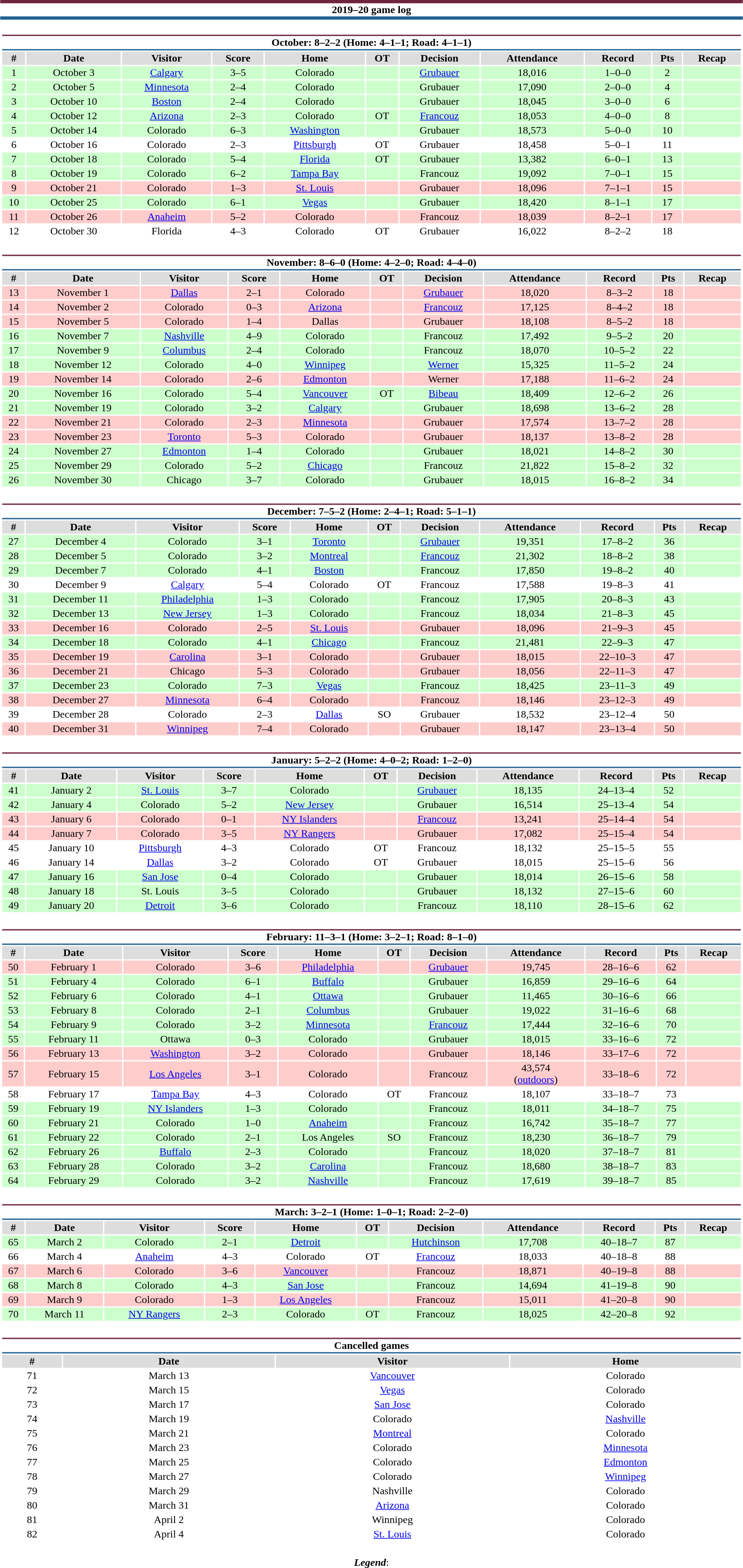<table class="toccolours" style="width:90%; clear:both; margin:1.5em auto; text-align:center;">
<tr>
<th colspan="11" style="background:#FFFFFF; border-top:#6F263D 5px solid; border-bottom:#236192 5px solid;">2019–20 game log</th>
</tr>
<tr>
<td colspan="11"><br><table class="toccolours collapsible collapsed" style="width:100%;">
<tr>
<th colspan="11" style="background:#FFFFFF; border-top:#6F263D 2px solid; border-bottom:#236192 2px solid;">October: 8–2–2 (Home: 4–1–1; Road: 4–1–1)</th>
</tr>
<tr style="background:#ddd;">
<th>#</th>
<th>Date</th>
<th>Visitor</th>
<th>Score</th>
<th>Home</th>
<th>OT</th>
<th>Decision</th>
<th>Attendance</th>
<th>Record</th>
<th>Pts</th>
<th>Recap</th>
</tr>
<tr style="background:#cfc;">
<td>1</td>
<td>October 3</td>
<td><a href='#'>Calgary</a></td>
<td>3–5</td>
<td>Colorado</td>
<td></td>
<td><a href='#'>Grubauer</a></td>
<td>18,016</td>
<td>1–0–0</td>
<td>2</td>
<td></td>
</tr>
<tr style="background:#cfc;">
<td>2</td>
<td>October 5</td>
<td><a href='#'>Minnesota</a></td>
<td>2–4</td>
<td>Colorado</td>
<td></td>
<td>Grubauer</td>
<td>17,090</td>
<td>2–0–0</td>
<td>4</td>
<td></td>
</tr>
<tr style="background:#cfc;">
<td>3</td>
<td>October 10</td>
<td><a href='#'>Boston</a></td>
<td>2–4</td>
<td>Colorado</td>
<td></td>
<td>Grubauer</td>
<td>18,045</td>
<td>3–0–0</td>
<td>6</td>
<td></td>
</tr>
<tr style="background:#cfc;">
<td>4</td>
<td>October 12</td>
<td><a href='#'>Arizona</a></td>
<td>2–3</td>
<td>Colorado</td>
<td>OT</td>
<td><a href='#'>Francouz</a></td>
<td>18,053</td>
<td>4–0–0</td>
<td>8</td>
<td></td>
</tr>
<tr style="background:#cfc;">
<td>5</td>
<td>October 14</td>
<td>Colorado</td>
<td>6–3</td>
<td><a href='#'>Washington</a></td>
<td></td>
<td>Grubauer</td>
<td>18,573</td>
<td>5–0–0</td>
<td>10</td>
<td></td>
</tr>
<tr style="background:#fff;">
<td>6</td>
<td>October 16</td>
<td>Colorado</td>
<td>2–3</td>
<td><a href='#'>Pittsburgh</a></td>
<td>OT</td>
<td>Grubauer</td>
<td>18,458</td>
<td>5–0–1</td>
<td>11</td>
<td></td>
</tr>
<tr style="background:#cfc;">
<td>7</td>
<td>October 18</td>
<td>Colorado</td>
<td>5–4</td>
<td><a href='#'>Florida</a></td>
<td>OT</td>
<td>Grubauer</td>
<td>13,382</td>
<td>6–0–1</td>
<td>13</td>
<td></td>
</tr>
<tr style="background:#cfc;">
<td>8</td>
<td>October 19</td>
<td>Colorado</td>
<td>6–2</td>
<td><a href='#'>Tampa Bay</a></td>
<td></td>
<td>Francouz</td>
<td>19,092</td>
<td>7–0–1</td>
<td>15</td>
<td></td>
</tr>
<tr style="background:#fcc;">
<td>9</td>
<td>October 21</td>
<td>Colorado</td>
<td>1–3</td>
<td><a href='#'>St. Louis</a></td>
<td></td>
<td>Grubauer</td>
<td>18,096</td>
<td>7–1–1</td>
<td>15</td>
<td></td>
</tr>
<tr style="background:#cfc;">
<td>10</td>
<td>October 25</td>
<td>Colorado</td>
<td>6–1</td>
<td><a href='#'>Vegas</a></td>
<td></td>
<td>Grubauer</td>
<td>18,420</td>
<td>8–1–1</td>
<td>17</td>
<td></td>
</tr>
<tr style="background:#fcc;">
<td>11</td>
<td>October 26</td>
<td><a href='#'>Anaheim</a></td>
<td>5–2</td>
<td>Colorado</td>
<td></td>
<td>Francouz</td>
<td>18,039</td>
<td>8–2–1</td>
<td>17</td>
<td></td>
</tr>
<tr style="background:#fff;">
<td>12</td>
<td>October 30</td>
<td>Florida</td>
<td>4–3</td>
<td>Colorado</td>
<td>OT</td>
<td>Grubauer</td>
<td>16,022</td>
<td>8–2–2</td>
<td>18</td>
<td></td>
</tr>
</table>
</td>
</tr>
<tr>
<td colspan="11"><br><table class="toccolours collapsible collapsed" style="width:100%;">
<tr>
<th colspan="11" style="background:#FFFFFF; border-top:#6F263D 2px solid; border-bottom:#236192 2px solid;">November: 8–6–0 (Home: 4–2–0; Road: 4–4–0)</th>
</tr>
<tr style="background:#ddd;">
<th>#</th>
<th>Date</th>
<th>Visitor</th>
<th>Score</th>
<th>Home</th>
<th>OT</th>
<th>Decision</th>
<th>Attendance</th>
<th>Record</th>
<th>Pts</th>
<th>Recap</th>
</tr>
<tr style="background:#fcc;">
<td>13</td>
<td>November 1</td>
<td><a href='#'>Dallas</a></td>
<td>2–1</td>
<td>Colorado</td>
<td></td>
<td><a href='#'>Grubauer</a></td>
<td>18,020</td>
<td>8–3–2</td>
<td>18</td>
<td></td>
</tr>
<tr style="background:#fcc;">
<td>14</td>
<td>November 2</td>
<td>Colorado</td>
<td>0–3</td>
<td><a href='#'>Arizona</a></td>
<td></td>
<td><a href='#'>Francouz</a></td>
<td>17,125</td>
<td>8–4–2</td>
<td>18</td>
<td></td>
</tr>
<tr style="background:#fcc;">
<td>15</td>
<td>November 5</td>
<td>Colorado</td>
<td>1–4</td>
<td>Dallas</td>
<td></td>
<td>Grubauer</td>
<td>18,108</td>
<td>8–5–2</td>
<td>18</td>
<td></td>
</tr>
<tr style="background:#cfc;">
<td>16</td>
<td>November 7</td>
<td><a href='#'>Nashville</a></td>
<td>4–9</td>
<td>Colorado</td>
<td></td>
<td>Francouz</td>
<td>17,492</td>
<td>9–5–2</td>
<td>20</td>
<td></td>
</tr>
<tr style="background:#cfc;">
<td>17</td>
<td>November 9</td>
<td><a href='#'>Columbus</a></td>
<td>2–4</td>
<td>Colorado</td>
<td></td>
<td>Francouz</td>
<td>18,070</td>
<td>10–5–2</td>
<td>22</td>
<td></td>
</tr>
<tr style="background:#cfc;">
<td>18</td>
<td>November 12</td>
<td>Colorado</td>
<td>4–0</td>
<td><a href='#'>Winnipeg</a></td>
<td></td>
<td><a href='#'>Werner</a></td>
<td>15,325</td>
<td>11–5–2</td>
<td>24</td>
<td></td>
</tr>
<tr style="background:#fcc;">
<td>19</td>
<td>November 14</td>
<td>Colorado</td>
<td>2–6</td>
<td><a href='#'>Edmonton</a></td>
<td></td>
<td>Werner</td>
<td>17,188</td>
<td>11–6–2</td>
<td>24</td>
<td></td>
</tr>
<tr style="background:#cfc;">
<td>20</td>
<td>November 16</td>
<td>Colorado</td>
<td>5–4</td>
<td><a href='#'>Vancouver</a></td>
<td>OT</td>
<td><a href='#'>Bibeau</a></td>
<td>18,409</td>
<td>12–6–2</td>
<td>26</td>
<td></td>
</tr>
<tr style="background:#cfc;">
<td>21</td>
<td>November 19</td>
<td>Colorado</td>
<td>3–2</td>
<td><a href='#'>Calgary</a></td>
<td></td>
<td>Grubauer</td>
<td>18,698</td>
<td>13–6–2</td>
<td>28</td>
<td></td>
</tr>
<tr style="background:#fcc;">
<td>22</td>
<td>November 21</td>
<td>Colorado</td>
<td>2–3</td>
<td><a href='#'>Minnesota</a></td>
<td></td>
<td>Grubauer</td>
<td>17,574</td>
<td>13–7–2</td>
<td>28</td>
<td></td>
</tr>
<tr style="background:#fcc;">
<td>23</td>
<td>November 23</td>
<td><a href='#'>Toronto</a></td>
<td>5–3</td>
<td>Colorado</td>
<td></td>
<td>Grubauer</td>
<td>18,137</td>
<td>13–8–2</td>
<td>28</td>
<td></td>
</tr>
<tr style="background:#cfc;">
<td>24</td>
<td>November 27</td>
<td><a href='#'>Edmonton</a></td>
<td>1–4</td>
<td>Colorado</td>
<td></td>
<td>Grubauer</td>
<td>18,021</td>
<td>14–8–2</td>
<td>30</td>
<td></td>
</tr>
<tr style="background:#cfc;">
<td>25</td>
<td>November 29</td>
<td>Colorado</td>
<td>5–2</td>
<td><a href='#'>Chicago</a></td>
<td></td>
<td>Francouz</td>
<td>21,822</td>
<td>15–8–2</td>
<td>32</td>
<td></td>
</tr>
<tr style="background:#cfc;">
<td>26</td>
<td>November 30</td>
<td>Chicago</td>
<td>3–7</td>
<td>Colorado</td>
<td></td>
<td>Grubauer</td>
<td>18,015</td>
<td>16–8–2</td>
<td>34</td>
<td></td>
</tr>
</table>
</td>
</tr>
<tr>
<td colspan="11"><br><table class="toccolours collapsible collapsed" style="width:100%;">
<tr>
<th colspan="11" style="background:#FFFFFF; border-top:#6F263D 2px solid; border-bottom:#236192 2px solid;">December: 7–5–2 (Home: 2–4–1; Road: 5–1–1)</th>
</tr>
<tr style="background:#ddd;">
<th>#</th>
<th>Date</th>
<th>Visitor</th>
<th>Score</th>
<th>Home</th>
<th>OT</th>
<th>Decision</th>
<th>Attendance</th>
<th>Record</th>
<th>Pts</th>
<th>Recap</th>
</tr>
<tr style="background:#cfc;">
<td>27</td>
<td>December 4</td>
<td>Colorado</td>
<td>3–1</td>
<td><a href='#'>Toronto</a></td>
<td></td>
<td><a href='#'>Grubauer</a></td>
<td>19,351</td>
<td>17–8–2</td>
<td>36</td>
<td></td>
</tr>
<tr style="background:#cfc;">
<td>28</td>
<td>December 5</td>
<td>Colorado</td>
<td>3–2</td>
<td><a href='#'>Montreal</a></td>
<td></td>
<td><a href='#'>Francouz</a></td>
<td>21,302</td>
<td>18–8–2</td>
<td>38</td>
<td></td>
</tr>
<tr style="background:#cfc;">
<td>29</td>
<td>December 7</td>
<td>Colorado</td>
<td>4–1</td>
<td><a href='#'>Boston</a></td>
<td></td>
<td>Francouz</td>
<td>17,850</td>
<td>19–8–2</td>
<td>40</td>
<td></td>
</tr>
<tr style="background:#fff;">
<td>30</td>
<td>December 9</td>
<td><a href='#'>Calgary</a></td>
<td>5–4</td>
<td>Colorado</td>
<td>OT</td>
<td>Francouz</td>
<td>17,588</td>
<td>19–8–3</td>
<td>41</td>
<td></td>
</tr>
<tr style="background:#cfc;">
<td>31</td>
<td>December 11</td>
<td><a href='#'>Philadelphia</a></td>
<td>1–3</td>
<td>Colorado</td>
<td></td>
<td>Francouz</td>
<td>17,905</td>
<td>20–8–3</td>
<td>43</td>
<td></td>
</tr>
<tr style="background:#cfc;">
<td>32</td>
<td>December 13</td>
<td><a href='#'>New Jersey</a></td>
<td>1–3</td>
<td>Colorado</td>
<td></td>
<td>Francouz</td>
<td>18,034</td>
<td>21–8–3</td>
<td>45</td>
<td></td>
</tr>
<tr style="background:#fcc;">
<td>33</td>
<td>December 16</td>
<td>Colorado</td>
<td>2–5</td>
<td><a href='#'>St. Louis</a></td>
<td></td>
<td>Grubauer</td>
<td>18,096</td>
<td>21–9–3</td>
<td>45</td>
<td></td>
</tr>
<tr style="background:#cfc;">
<td>34</td>
<td>December 18</td>
<td>Colorado</td>
<td>4–1</td>
<td><a href='#'>Chicago</a></td>
<td></td>
<td>Francouz</td>
<td>21,481</td>
<td>22–9–3</td>
<td>47</td>
<td></td>
</tr>
<tr style="background:#fcc;">
<td>35</td>
<td>December 19</td>
<td><a href='#'>Carolina</a></td>
<td>3–1</td>
<td>Colorado</td>
<td></td>
<td>Grubauer</td>
<td>18,015</td>
<td>22–10–3</td>
<td>47</td>
<td></td>
</tr>
<tr style="background:#fcc;">
<td>36</td>
<td>December 21</td>
<td>Chicago</td>
<td>5–3</td>
<td>Colorado</td>
<td></td>
<td>Grubauer</td>
<td>18,056</td>
<td>22–11–3</td>
<td>47</td>
<td></td>
</tr>
<tr style="background:#cfc;">
<td>37</td>
<td>December 23</td>
<td>Colorado</td>
<td>7–3</td>
<td><a href='#'>Vegas</a></td>
<td></td>
<td>Francouz</td>
<td>18,425</td>
<td>23–11–3</td>
<td>49</td>
<td></td>
</tr>
<tr style="background:#fcc;">
<td>38</td>
<td>December 27</td>
<td><a href='#'>Minnesota</a></td>
<td>6–4</td>
<td>Colorado</td>
<td></td>
<td>Francouz</td>
<td>18,146</td>
<td>23–12–3</td>
<td>49</td>
<td></td>
</tr>
<tr style="background:#fff;">
<td>39</td>
<td>December 28</td>
<td>Colorado</td>
<td>2–3</td>
<td><a href='#'>Dallas</a></td>
<td>SO</td>
<td>Grubauer</td>
<td>18,532</td>
<td>23–12–4</td>
<td>50</td>
<td></td>
</tr>
<tr style="background:#fcc;">
<td>40</td>
<td>December 31</td>
<td><a href='#'>Winnipeg</a></td>
<td>7–4</td>
<td>Colorado</td>
<td></td>
<td>Grubauer</td>
<td>18,147</td>
<td>23–13–4</td>
<td>50</td>
<td></td>
</tr>
</table>
</td>
</tr>
<tr>
<td colspan="11"><br><table class="toccolours collapsible collapsed" style="width:100%;">
<tr>
<th colspan="11" style="background:#FFFFFF; border-top:#6F263D 2px solid; border-bottom:#236192 2px solid;">January: 5–2–2 (Home: 4–0–2; Road: 1–2–0)</th>
</tr>
<tr style="background:#ddd;">
<th>#</th>
<th>Date</th>
<th>Visitor</th>
<th>Score</th>
<th>Home</th>
<th>OT</th>
<th>Decision</th>
<th>Attendance</th>
<th>Record</th>
<th>Pts</th>
<th>Recap</th>
</tr>
<tr style="background:#cfc;">
<td>41</td>
<td>January 2</td>
<td><a href='#'>St. Louis</a></td>
<td>3–7</td>
<td>Colorado</td>
<td></td>
<td><a href='#'>Grubauer</a></td>
<td>18,135</td>
<td>24–13–4</td>
<td>52</td>
<td></td>
</tr>
<tr style="background:#cfc;">
<td>42</td>
<td>January 4</td>
<td>Colorado</td>
<td>5–2</td>
<td><a href='#'>New Jersey</a></td>
<td></td>
<td>Grubauer</td>
<td>16,514</td>
<td>25–13–4</td>
<td>54</td>
<td></td>
</tr>
<tr style="background:#fcc;">
<td>43</td>
<td>January 6</td>
<td>Colorado</td>
<td>0–1</td>
<td><a href='#'>NY Islanders</a></td>
<td></td>
<td><a href='#'>Francouz</a></td>
<td>13,241</td>
<td>25–14–4</td>
<td>54</td>
<td></td>
</tr>
<tr style="background:#fcc;">
<td>44</td>
<td>January 7</td>
<td>Colorado</td>
<td>3–5</td>
<td><a href='#'>NY Rangers</a></td>
<td></td>
<td>Grubauer</td>
<td>17,082</td>
<td>25–15–4</td>
<td>54</td>
<td></td>
</tr>
<tr style="background:#fff;">
<td>45</td>
<td>January 10</td>
<td><a href='#'>Pittsburgh</a></td>
<td>4–3</td>
<td>Colorado</td>
<td>OT</td>
<td>Francouz</td>
<td>18,132</td>
<td>25–15–5</td>
<td>55</td>
<td></td>
</tr>
<tr style="background:#fff;">
<td>46</td>
<td>January 14</td>
<td><a href='#'>Dallas</a></td>
<td>3–2</td>
<td>Colorado</td>
<td>OT</td>
<td>Grubauer</td>
<td>18,015</td>
<td>25–15–6</td>
<td>56</td>
<td></td>
</tr>
<tr style="background:#cfc;">
<td>47</td>
<td>January 16</td>
<td><a href='#'>San Jose</a></td>
<td>0–4</td>
<td>Colorado</td>
<td></td>
<td>Grubauer</td>
<td>18,014</td>
<td>26–15–6</td>
<td>58</td>
<td></td>
</tr>
<tr style="background:#cfc;">
<td>48</td>
<td>January 18</td>
<td>St. Louis</td>
<td>3–5</td>
<td>Colorado</td>
<td></td>
<td>Grubauer</td>
<td>18,132</td>
<td>27–15–6</td>
<td>60</td>
<td></td>
</tr>
<tr style="background:#cfc;">
<td>49</td>
<td>January 20</td>
<td><a href='#'>Detroit</a></td>
<td>3–6</td>
<td>Colorado</td>
<td></td>
<td>Francouz</td>
<td>18,110</td>
<td>28–15–6</td>
<td>62</td>
<td></td>
</tr>
</table>
</td>
</tr>
<tr>
<td colspan="11"><br><table class="toccolours collapsible collapsed" style="width:100%;">
<tr>
<th colspan="11" style="background:#FFFFFF; border-top:#6F263D 2px solid; border-bottom:#236192 2px solid;">February: 11–3–1 (Home: 3–2–1; Road: 8–1–0)</th>
</tr>
<tr style="background:#ddd;">
<th>#</th>
<th>Date</th>
<th>Visitor</th>
<th>Score</th>
<th>Home</th>
<th>OT</th>
<th>Decision</th>
<th>Attendance</th>
<th>Record</th>
<th>Pts</th>
<th>Recap</th>
</tr>
<tr style="background:#fcc;">
<td>50</td>
<td>February 1</td>
<td>Colorado</td>
<td>3–6</td>
<td><a href='#'>Philadelphia</a></td>
<td></td>
<td><a href='#'>Grubauer</a></td>
<td>19,745</td>
<td>28–16–6</td>
<td>62</td>
<td></td>
</tr>
<tr style="background:#cfc;">
<td>51</td>
<td>February 4</td>
<td>Colorado</td>
<td>6–1</td>
<td><a href='#'>Buffalo</a></td>
<td></td>
<td>Grubauer</td>
<td>16,859</td>
<td>29–16–6</td>
<td>64</td>
<td></td>
</tr>
<tr style="background:#cfc;">
<td>52</td>
<td>February 6</td>
<td>Colorado</td>
<td>4–1</td>
<td><a href='#'>Ottawa</a></td>
<td></td>
<td>Grubauer</td>
<td>11,465</td>
<td>30–16–6</td>
<td>66</td>
<td></td>
</tr>
<tr style="background:#cfc;">
<td>53</td>
<td>February 8</td>
<td>Colorado</td>
<td>2–1</td>
<td><a href='#'>Columbus</a></td>
<td></td>
<td>Grubauer</td>
<td>19,022</td>
<td>31–16–6</td>
<td>68</td>
<td></td>
</tr>
<tr style="background:#cfc;">
<td>54</td>
<td>February 9</td>
<td>Colorado</td>
<td>3–2</td>
<td><a href='#'>Minnesota</a></td>
<td></td>
<td><a href='#'>Francouz</a></td>
<td>17,444</td>
<td>32–16–6</td>
<td>70</td>
<td></td>
</tr>
<tr style="background:#cfc;">
<td>55</td>
<td>February 11</td>
<td>Ottawa</td>
<td>0–3</td>
<td>Colorado</td>
<td></td>
<td>Grubauer</td>
<td>18,015</td>
<td>33–16–6</td>
<td>72</td>
<td></td>
</tr>
<tr style="background:#fcc;">
<td>56</td>
<td>February 13</td>
<td><a href='#'>Washington</a></td>
<td>3–2</td>
<td>Colorado</td>
<td></td>
<td>Grubauer</td>
<td>18,146</td>
<td>33–17–6</td>
<td>72</td>
<td></td>
</tr>
<tr style="background:#fcc;">
<td>57</td>
<td>February 15</td>
<td><a href='#'>Los Angeles</a></td>
<td>3–1</td>
<td>Colorado</td>
<td></td>
<td>Francouz</td>
<td>43,574<br>(<a href='#'>outdoors</a>)</td>
<td>33–18–6</td>
<td>72</td>
<td></td>
</tr>
<tr style="background:#fff;">
<td>58</td>
<td>February 17</td>
<td><a href='#'>Tampa Bay</a></td>
<td>4–3</td>
<td>Colorado</td>
<td>OT</td>
<td>Francouz</td>
<td>18,107</td>
<td>33–18–7</td>
<td>73</td>
<td></td>
</tr>
<tr style="background:#cfc;">
<td>59</td>
<td>February 19</td>
<td><a href='#'>NY Islanders</a></td>
<td>1–3</td>
<td>Colorado</td>
<td></td>
<td>Francouz</td>
<td>18,011</td>
<td>34–18–7</td>
<td>75</td>
<td></td>
</tr>
<tr style="background:#cfc;">
<td>60</td>
<td>February 21</td>
<td>Colorado</td>
<td>1–0</td>
<td><a href='#'>Anaheim</a></td>
<td></td>
<td>Francouz</td>
<td>16,742</td>
<td>35–18–7</td>
<td>77</td>
<td></td>
</tr>
<tr style="background:#cfc;">
<td>61</td>
<td>February 22</td>
<td>Colorado</td>
<td>2–1</td>
<td>Los Angeles</td>
<td>SO</td>
<td>Francouz</td>
<td>18,230</td>
<td>36–18–7</td>
<td>79</td>
<td></td>
</tr>
<tr style="background:#cfc;">
<td>62</td>
<td>February 26</td>
<td><a href='#'>Buffalo</a></td>
<td>2–3</td>
<td>Colorado</td>
<td></td>
<td>Francouz</td>
<td>18,020</td>
<td>37–18–7</td>
<td>81</td>
<td></td>
</tr>
<tr style="background:#cfc;">
<td>63</td>
<td>February 28</td>
<td>Colorado</td>
<td>3–2</td>
<td><a href='#'>Carolina</a></td>
<td></td>
<td>Francouz</td>
<td>18,680</td>
<td>38–18–7</td>
<td>83</td>
<td></td>
</tr>
<tr style="background:#cfc;">
<td>64</td>
<td>February 29</td>
<td>Colorado</td>
<td>3–2</td>
<td><a href='#'>Nashville</a></td>
<td></td>
<td>Francouz</td>
<td>17,619</td>
<td>39–18–7</td>
<td>85</td>
<td></td>
</tr>
</table>
</td>
</tr>
<tr>
<td colspan="11"><br><table class="toccolours collapsible collapsed" style="width:100%;">
<tr>
<th colspan="11" style="background:#FFFFFF; border-top:#6F263D 2px solid; border-bottom:#236192 2px solid;">March: 3–2–1 (Home: 1–0–1; Road: 2–2–0)</th>
</tr>
<tr style="background:#ddd;">
<th>#</th>
<th>Date</th>
<th>Visitor</th>
<th>Score</th>
<th>Home</th>
<th>OT</th>
<th>Decision</th>
<th>Attendance</th>
<th>Record</th>
<th>Pts</th>
<th>Recap</th>
</tr>
<tr style="background:#cfc;">
<td>65</td>
<td>March 2</td>
<td>Colorado</td>
<td>2–1</td>
<td><a href='#'>Detroit</a></td>
<td></td>
<td><a href='#'>Hutchinson</a></td>
<td>17,708</td>
<td>40–18–7</td>
<td>87</td>
<td></td>
</tr>
<tr style="background:#fff;">
<td>66</td>
<td>March 4</td>
<td><a href='#'>Anaheim</a></td>
<td>4–3</td>
<td>Colorado</td>
<td>OT</td>
<td><a href='#'>Francouz</a></td>
<td>18,033</td>
<td>40–18–8</td>
<td>88</td>
<td></td>
</tr>
<tr style="background:#fcc;">
<td>67</td>
<td>March 6</td>
<td>Colorado</td>
<td>3–6</td>
<td><a href='#'>Vancouver</a></td>
<td></td>
<td>Francouz</td>
<td>18,871</td>
<td>40–19–8</td>
<td>88</td>
<td></td>
</tr>
<tr style="background:#cfc;">
<td>68</td>
<td>March 8</td>
<td>Colorado</td>
<td>4–3</td>
<td><a href='#'>San Jose</a></td>
<td></td>
<td>Francouz</td>
<td>14,694</td>
<td>41–19–8</td>
<td>90</td>
<td></td>
</tr>
<tr style="background:#fcc;">
<td>69</td>
<td>March 9</td>
<td>Colorado</td>
<td>1–3</td>
<td><a href='#'>Los Angeles</a></td>
<td></td>
<td>Francouz</td>
<td>15,011</td>
<td>41–20–8</td>
<td>90</td>
<td></td>
</tr>
<tr style="background:#cfc;">
<td>70</td>
<td>March 11</td>
<td><a href='#'>NY Rangers</a></td>
<td>2–3</td>
<td>Colorado</td>
<td>OT</td>
<td>Francouz</td>
<td>18,025</td>
<td>42–20–8</td>
<td>92</td>
<td></td>
</tr>
</table>
</td>
</tr>
<tr>
<td colspan="4"><br><table class="toccolours collapsible collapsed" style="width:100%;">
<tr>
<th colspan="4" style="background:#FFFFFF; border-top:#6F263D 2px solid; border-bottom:#236192 2px solid;">Cancelled games</th>
</tr>
<tr style="background:#ddd;">
<th>#</th>
<th>Date</th>
<th>Visitor</th>
<th>Home</th>
</tr>
<tr style="background:#;">
<td>71</td>
<td>March 13</td>
<td><a href='#'>Vancouver</a></td>
<td>Colorado</td>
</tr>
<tr style="background:#;">
<td>72</td>
<td>March 15</td>
<td><a href='#'>Vegas</a></td>
<td>Colorado</td>
</tr>
<tr style="background:#;">
<td>73</td>
<td>March 17</td>
<td><a href='#'>San Jose</a></td>
<td>Colorado</td>
</tr>
<tr style="background:#;">
<td>74</td>
<td>March 19</td>
<td>Colorado</td>
<td><a href='#'>Nashville</a></td>
</tr>
<tr style="background:#;">
<td>75</td>
<td>March 21</td>
<td><a href='#'>Montreal</a></td>
<td>Colorado</td>
</tr>
<tr style="background:#;">
<td>76</td>
<td>March 23</td>
<td>Colorado</td>
<td><a href='#'>Minnesota</a></td>
</tr>
<tr style="background:#;">
<td>77</td>
<td>March 25</td>
<td>Colorado</td>
<td><a href='#'>Edmonton</a></td>
</tr>
<tr style="background:#;">
<td>78</td>
<td>March 27</td>
<td>Colorado</td>
<td><a href='#'>Winnipeg</a></td>
</tr>
<tr style="background:#;">
<td>79</td>
<td>March 29</td>
<td>Nashville</td>
<td>Colorado</td>
</tr>
<tr style="background:#;">
<td>80</td>
<td>March 31</td>
<td><a href='#'>Arizona</a></td>
<td>Colorado</td>
</tr>
<tr style="background:#;">
<td>81</td>
<td>April 2</td>
<td>Winnipeg</td>
<td>Colorado</td>
</tr>
<tr style="background:#;">
<td>82</td>
<td>April 4</td>
<td><a href='#'>St. Louis</a></td>
<td>Colorado</td>
</tr>
</table>
</td>
</tr>
<tr>
<td colspan="11" style="text-align:center;"><br><strong><em>Legend</em></strong>:


</td>
</tr>
</table>
